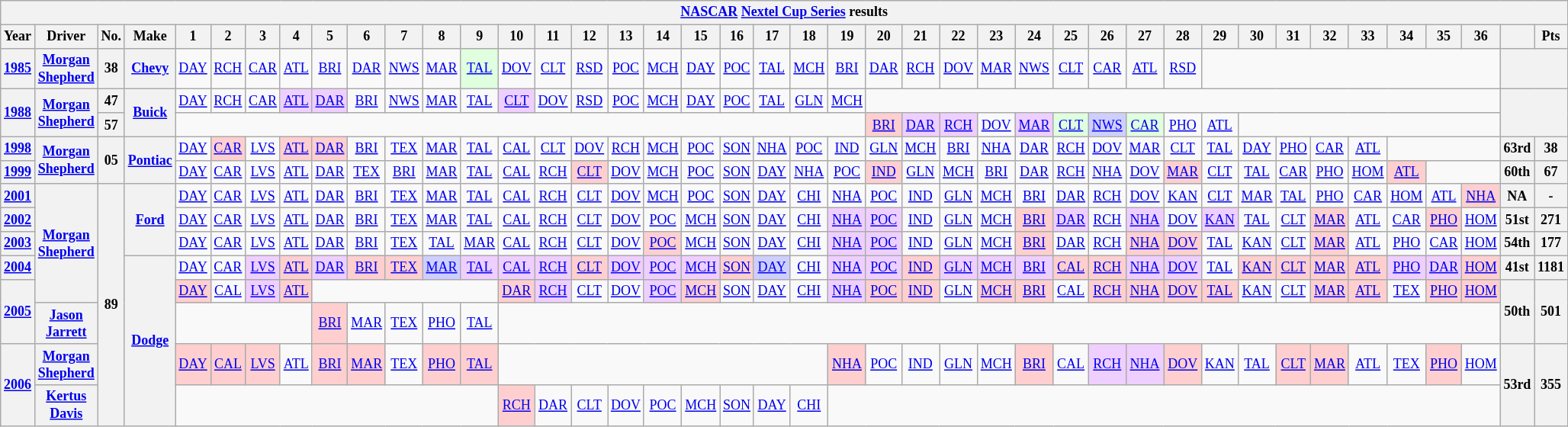<table class="wikitable" style="text-align:center; font-size:75%">
<tr>
<th colspan=45><a href='#'>NASCAR</a> <a href='#'>Nextel Cup Series</a> results</th>
</tr>
<tr>
<th>Year</th>
<th>Driver</th>
<th>No.</th>
<th>Make</th>
<th>1</th>
<th>2</th>
<th>3</th>
<th>4</th>
<th>5</th>
<th>6</th>
<th>7</th>
<th>8</th>
<th>9</th>
<th>10</th>
<th>11</th>
<th>12</th>
<th>13</th>
<th>14</th>
<th>15</th>
<th>16</th>
<th>17</th>
<th>18</th>
<th>19</th>
<th>20</th>
<th>21</th>
<th>22</th>
<th>23</th>
<th>24</th>
<th>25</th>
<th>26</th>
<th>27</th>
<th>28</th>
<th>29</th>
<th>30</th>
<th>31</th>
<th>32</th>
<th>33</th>
<th>34</th>
<th>35</th>
<th>36</th>
<th></th>
<th>Pts</th>
</tr>
<tr>
<th><a href='#'>1985</a></th>
<th><a href='#'>Morgan Shepherd</a></th>
<th>38</th>
<th><a href='#'>Chevy</a></th>
<td><a href='#'>DAY</a></td>
<td><a href='#'>RCH</a></td>
<td><a href='#'>CAR</a></td>
<td><a href='#'>ATL</a></td>
<td><a href='#'>BRI</a></td>
<td><a href='#'>DAR</a></td>
<td><a href='#'>NWS</a></td>
<td><a href='#'>MAR</a></td>
<td style="background:#DFFFDF;"><a href='#'>TAL</a><br></td>
<td><a href='#'>DOV</a></td>
<td><a href='#'>CLT</a></td>
<td><a href='#'>RSD</a></td>
<td><a href='#'>POC</a></td>
<td><a href='#'>MCH</a></td>
<td><a href='#'>DAY</a></td>
<td><a href='#'>POC</a></td>
<td><a href='#'>TAL</a></td>
<td><a href='#'>MCH</a></td>
<td><a href='#'>BRI</a></td>
<td><a href='#'>DAR</a></td>
<td><a href='#'>RCH</a></td>
<td><a href='#'>DOV</a></td>
<td><a href='#'>MAR</a></td>
<td><a href='#'>NWS</a></td>
<td><a href='#'>CLT</a></td>
<td><a href='#'>CAR</a></td>
<td><a href='#'>ATL</a></td>
<td><a href='#'>RSD</a></td>
<td colspan=8></td>
<th colspan=2></th>
</tr>
<tr>
<th rowspan=2><a href='#'>1988</a></th>
<th rowspan=2><a href='#'>Morgan Shepherd</a></th>
<th>47</th>
<th rowspan=2><a href='#'>Buick</a></th>
<td><a href='#'>DAY</a></td>
<td><a href='#'>RCH</a></td>
<td><a href='#'>CAR</a></td>
<td style="background:#EFCFFF;"><a href='#'>ATL</a><br></td>
<td style="background:#EFCFFF;"><a href='#'>DAR</a><br></td>
<td><a href='#'>BRI</a></td>
<td><a href='#'>NWS</a></td>
<td><a href='#'>MAR</a></td>
<td><a href='#'>TAL</a></td>
<td style="background:#EFCFFF;"><a href='#'>CLT</a><br></td>
<td><a href='#'>DOV</a></td>
<td><a href='#'>RSD</a></td>
<td><a href='#'>POC</a></td>
<td><a href='#'>MCH</a></td>
<td><a href='#'>DAY</a></td>
<td><a href='#'>POC</a></td>
<td><a href='#'>TAL</a></td>
<td><a href='#'>GLN</a></td>
<td><a href='#'>MCH</a></td>
<td colspan=17></td>
<th rowspan=2 colspan=2></th>
</tr>
<tr>
<th>57</th>
<td colspan=19></td>
<td style="background:#FFCFCF;"><a href='#'>BRI</a><br></td>
<td style="background:#EFCFFF;"><a href='#'>DAR</a><br></td>
<td style="background:#EFCFFF;"><a href='#'>RCH</a><br></td>
<td><a href='#'>DOV</a></td>
<td style="background:#EFCFFF;"><a href='#'>MAR</a><br></td>
<td style="background:#DFFFDF;"><a href='#'>CLT</a><br></td>
<td style="background:#CFCFFF;"><a href='#'>NWS</a><br></td>
<td style="background:#DFFFDF;"><a href='#'>CAR</a><br></td>
<td><a href='#'>PHO</a></td>
<td><a href='#'>ATL</a></td>
<td colspan=7></td>
</tr>
<tr>
<th><a href='#'>1998</a></th>
<th rowspan=2><a href='#'>Morgan Shepherd</a></th>
<th rowspan=2>05</th>
<th rowspan=2><a href='#'>Pontiac</a></th>
<td><a href='#'>DAY</a></td>
<td style="background:#FFCFCF;"><a href='#'>CAR</a><br></td>
<td><a href='#'>LVS</a></td>
<td style="background:#FFCFCF;"><a href='#'>ATL</a><br></td>
<td style="background:#FFCFCF;"><a href='#'>DAR</a><br></td>
<td><a href='#'>BRI</a></td>
<td><a href='#'>TEX</a></td>
<td><a href='#'>MAR</a></td>
<td><a href='#'>TAL</a></td>
<td><a href='#'>CAL</a></td>
<td><a href='#'>CLT</a></td>
<td><a href='#'>DOV</a></td>
<td><a href='#'>RCH</a></td>
<td><a href='#'>MCH</a></td>
<td><a href='#'>POC</a></td>
<td><a href='#'>SON</a></td>
<td><a href='#'>NHA</a></td>
<td><a href='#'>POC</a></td>
<td><a href='#'>IND</a></td>
<td><a href='#'>GLN</a></td>
<td><a href='#'>MCH</a></td>
<td><a href='#'>BRI</a></td>
<td><a href='#'>NHA</a></td>
<td><a href='#'>DAR</a></td>
<td><a href='#'>RCH</a></td>
<td><a href='#'>DOV</a></td>
<td><a href='#'>MAR</a></td>
<td><a href='#'>CLT</a></td>
<td><a href='#'>TAL</a></td>
<td><a href='#'>DAY</a></td>
<td><a href='#'>PHO</a></td>
<td><a href='#'>CAR</a></td>
<td><a href='#'>ATL</a></td>
<td colspan=3></td>
<th>63rd</th>
<th>38</th>
</tr>
<tr>
<th><a href='#'>1999</a></th>
<td><a href='#'>DAY</a></td>
<td><a href='#'>CAR</a></td>
<td><a href='#'>LVS</a></td>
<td><a href='#'>ATL</a></td>
<td><a href='#'>DAR</a></td>
<td><a href='#'>TEX</a></td>
<td><a href='#'>BRI</a></td>
<td><a href='#'>MAR</a></td>
<td><a href='#'>TAL</a></td>
<td><a href='#'>CAL</a></td>
<td><a href='#'>RCH</a></td>
<td style="background:#FFCFCF;"><a href='#'>CLT</a><br></td>
<td><a href='#'>DOV</a></td>
<td><a href='#'>MCH</a></td>
<td><a href='#'>POC</a></td>
<td><a href='#'>SON</a></td>
<td><a href='#'>DAY</a></td>
<td><a href='#'>NHA</a></td>
<td><a href='#'>POC</a></td>
<td style="background:#FFCFCF;"><a href='#'>IND</a><br></td>
<td><a href='#'>GLN</a></td>
<td><a href='#'>MCH</a></td>
<td><a href='#'>BRI</a></td>
<td><a href='#'>DAR</a></td>
<td><a href='#'>RCH</a></td>
<td><a href='#'>NHA</a></td>
<td><a href='#'>DOV</a></td>
<td style="background:#FFCFCF;"><a href='#'>MAR</a><br></td>
<td><a href='#'>CLT</a></td>
<td><a href='#'>TAL</a></td>
<td><a href='#'>CAR</a></td>
<td><a href='#'>PHO</a></td>
<td><a href='#'>HOM</a></td>
<td style="background:#FFCFCF;"><a href='#'>ATL</a><br></td>
<td colspan=2></td>
<th>60th</th>
<th>67</th>
</tr>
<tr>
<th><a href='#'>2001</a></th>
<th rowspan=5><a href='#'>Morgan Shepherd</a></th>
<th rowspan=8>89</th>
<th rowspan=3><a href='#'>Ford</a></th>
<td><a href='#'>DAY</a></td>
<td><a href='#'>CAR</a></td>
<td><a href='#'>LVS</a></td>
<td><a href='#'>ATL</a></td>
<td><a href='#'>DAR</a></td>
<td><a href='#'>BRI</a></td>
<td><a href='#'>TEX</a></td>
<td><a href='#'>MAR</a></td>
<td><a href='#'>TAL</a></td>
<td><a href='#'>CAL</a></td>
<td><a href='#'>RCH</a></td>
<td><a href='#'>CLT</a></td>
<td><a href='#'>DOV</a></td>
<td><a href='#'>MCH</a></td>
<td><a href='#'>POC</a></td>
<td><a href='#'>SON</a></td>
<td><a href='#'>DAY</a></td>
<td><a href='#'>CHI</a></td>
<td><a href='#'>NHA</a></td>
<td><a href='#'>POC</a></td>
<td><a href='#'>IND</a></td>
<td><a href='#'>GLN</a></td>
<td><a href='#'>MCH</a></td>
<td><a href='#'>BRI</a></td>
<td><a href='#'>DAR</a></td>
<td><a href='#'>RCH</a></td>
<td><a href='#'>DOV</a></td>
<td><a href='#'>KAN</a></td>
<td><a href='#'>CLT</a></td>
<td><a href='#'>MAR</a></td>
<td><a href='#'>TAL</a></td>
<td><a href='#'>PHO</a></td>
<td><a href='#'>CAR</a></td>
<td><a href='#'>HOM</a></td>
<td><a href='#'>ATL</a></td>
<td style="background:#FFCFCF;"><a href='#'>NHA</a><br></td>
<th>NA</th>
<th>-</th>
</tr>
<tr>
<th><a href='#'>2002</a></th>
<td><a href='#'>DAY</a></td>
<td><a href='#'>CAR</a></td>
<td><a href='#'>LVS</a></td>
<td><a href='#'>ATL</a></td>
<td><a href='#'>DAR</a></td>
<td><a href='#'>BRI</a></td>
<td><a href='#'>TEX</a></td>
<td><a href='#'>MAR</a></td>
<td><a href='#'>TAL</a></td>
<td><a href='#'>CAL</a></td>
<td><a href='#'>RCH</a></td>
<td><a href='#'>CLT</a></td>
<td><a href='#'>DOV</a></td>
<td><a href='#'>POC</a></td>
<td><a href='#'>MCH</a></td>
<td><a href='#'>SON</a></td>
<td><a href='#'>DAY</a></td>
<td><a href='#'>CHI</a></td>
<td style="background:#EFCFFF;"><a href='#'>NHA</a><br></td>
<td style="background:#EFCFFF;"><a href='#'>POC</a><br></td>
<td><a href='#'>IND</a></td>
<td><a href='#'>GLN</a></td>
<td><a href='#'>MCH</a></td>
<td style="background:#FFCFCF;"><a href='#'>BRI</a><br></td>
<td style="background:#EFCFFF;"><a href='#'>DAR</a><br></td>
<td><a href='#'>RCH</a></td>
<td style="background:#EFCFFF;"><a href='#'>NHA</a><br></td>
<td><a href='#'>DOV</a></td>
<td style="background:#EFCFFF;"><a href='#'>KAN</a><br></td>
<td><a href='#'>TAL</a></td>
<td><a href='#'>CLT</a></td>
<td style="background:#FFCFCF;"><a href='#'>MAR</a><br></td>
<td><a href='#'>ATL</a></td>
<td><a href='#'>CAR</a></td>
<td style="background:#FFCFCF;"><a href='#'>PHO</a><br></td>
<td><a href='#'>HOM</a></td>
<th>51st</th>
<th>271</th>
</tr>
<tr>
<th><a href='#'>2003</a></th>
<td><a href='#'>DAY</a></td>
<td><a href='#'>CAR</a></td>
<td><a href='#'>LVS</a></td>
<td><a href='#'>ATL</a></td>
<td><a href='#'>DAR</a></td>
<td><a href='#'>BRI</a></td>
<td><a href='#'>TEX</a></td>
<td><a href='#'>TAL</a></td>
<td><a href='#'>MAR</a></td>
<td><a href='#'>CAL</a></td>
<td><a href='#'>RCH</a></td>
<td><a href='#'>CLT</a></td>
<td><a href='#'>DOV</a></td>
<td style="background:#FFCFCF;"><a href='#'>POC</a><br></td>
<td><a href='#'>MCH</a></td>
<td><a href='#'>SON</a></td>
<td><a href='#'>DAY</a></td>
<td><a href='#'>CHI</a></td>
<td style="background:#EFCFFF;"><a href='#'>NHA</a><br></td>
<td style="background:#EFCFFF;"><a href='#'>POC</a><br></td>
<td><a href='#'>IND</a></td>
<td><a href='#'>GLN</a></td>
<td><a href='#'>MCH</a></td>
<td style="background:#FFCFCF;"><a href='#'>BRI</a><br></td>
<td><a href='#'>DAR</a></td>
<td><a href='#'>RCH</a></td>
<td style="background:#FFCFCF;"><a href='#'>NHA</a><br></td>
<td style="background:#FFCFCF;"><a href='#'>DOV</a><br></td>
<td><a href='#'>TAL</a></td>
<td><a href='#'>KAN</a></td>
<td><a href='#'>CLT</a></td>
<td style="background:#FFCFCF;"><a href='#'>MAR</a><br></td>
<td><a href='#'>ATL</a></td>
<td><a href='#'>PHO</a></td>
<td><a href='#'>CAR</a></td>
<td><a href='#'>HOM</a></td>
<th>54th</th>
<th>177</th>
</tr>
<tr>
<th><a href='#'>2004</a></th>
<th rowspan=5><a href='#'>Dodge</a></th>
<td><a href='#'>DAY</a></td>
<td><a href='#'>CAR</a></td>
<td style="background:#EFCFFF;"><a href='#'>LVS</a><br></td>
<td style="background:#FFCFCF;"><a href='#'>ATL</a><br></td>
<td style="background:#EFCFFF;"><a href='#'>DAR</a><br></td>
<td style="background:#FFCFCF;"><a href='#'>BRI</a><br></td>
<td style="background:#FFCFCF;"><a href='#'>TEX</a><br></td>
<td style="background:#CFCFFF;"><a href='#'>MAR</a><br></td>
<td style="background:#EFCFFF;"><a href='#'>TAL</a><br></td>
<td style="background:#EFCFFF;"><a href='#'>CAL</a><br></td>
<td style="background:#EFCFFF;"><a href='#'>RCH</a><br></td>
<td style="background:#FFCFCF;"><a href='#'>CLT</a><br></td>
<td style="background:#EFCFFF;"><a href='#'>DOV</a><br></td>
<td style="background:#EFCFFF;"><a href='#'>POC</a><br></td>
<td style="background:#EFCFFF;"><a href='#'>MCH</a><br></td>
<td style="background:#FFCFCF;"><a href='#'>SON</a><br></td>
<td style="background:#CFCFFF;"><a href='#'>DAY</a><br></td>
<td><a href='#'>CHI</a></td>
<td style="background:#EFCFFF;"><a href='#'>NHA</a><br></td>
<td style="background:#EFCFFF;"><a href='#'>POC</a><br></td>
<td style="background:#FFCFCF;"><a href='#'>IND</a><br></td>
<td style="background:#EFCFFF;"><a href='#'>GLN</a><br></td>
<td style="background:#EFCFFF;"><a href='#'>MCH</a><br></td>
<td style="background:#EFCFFF;"><a href='#'>BRI</a><br></td>
<td style="background:#FFCFCF;"><a href='#'>CAL</a><br></td>
<td style="background:#FFCFCF;"><a href='#'>RCH</a><br></td>
<td style="background:#EFCFFF;"><a href='#'>NHA</a><br></td>
<td style="background:#EFCFFF;"><a href='#'>DOV</a><br></td>
<td><a href='#'>TAL</a></td>
<td style="background:#FFCFCF;"><a href='#'>KAN</a><br></td>
<td style="background:#FFCFCF;"><a href='#'>CLT</a><br></td>
<td style="background:#FFCFCF;"><a href='#'>MAR</a><br></td>
<td style="background:#FFCFCF;"><a href='#'>ATL</a><br></td>
<td style="background:#EFCFFF;"><a href='#'>PHO</a><br></td>
<td style="background:#EFCFFF;"><a href='#'>DAR</a><br></td>
<td style="background:#FFCFCF;"><a href='#'>HOM</a><br></td>
<th>41st</th>
<th>1181</th>
</tr>
<tr>
<th rowspan=2><a href='#'>2005</a></th>
<td style="background:#FFCFCF;"><a href='#'>DAY</a><br></td>
<td><a href='#'>CAL</a></td>
<td style="background:#EFCFFF;"><a href='#'>LVS</a><br></td>
<td style="background:#FFCFCF;"><a href='#'>ATL</a><br></td>
<td colspan=5></td>
<td style="background:#FFCFCF;"><a href='#'>DAR</a><br></td>
<td style="background:#EFCFFF;"><a href='#'>RCH</a><br></td>
<td><a href='#'>CLT</a></td>
<td><a href='#'>DOV</a></td>
<td style="background:#EFCFFF;"><a href='#'>POC</a><br></td>
<td style="background:#FFCFCF;"><a href='#'>MCH</a><br></td>
<td><a href='#'>SON</a></td>
<td><a href='#'>DAY</a></td>
<td><a href='#'>CHI</a></td>
<td style="background:#EFCFFF;"><a href='#'>NHA</a><br></td>
<td style="background:#FFCFCF;"><a href='#'>POC</a><br></td>
<td style="background:#FFCFCF;"><a href='#'>IND</a><br></td>
<td><a href='#'>GLN</a></td>
<td style="background:#FFCFCF;"><a href='#'>MCH</a><br></td>
<td style="background:#FFCFCF;"><a href='#'>BRI</a><br></td>
<td><a href='#'>CAL</a></td>
<td style="background:#FFCFCF;"><a href='#'>RCH</a><br></td>
<td style="background:#FFCFCF;"><a href='#'>NHA</a><br></td>
<td style="background:#FFCFCF;"><a href='#'>DOV</a><br></td>
<td style="background:#FFCFCF;"><a href='#'>TAL</a><br></td>
<td><a href='#'>KAN</a></td>
<td><a href='#'>CLT</a></td>
<td style="background:#FFCFCF;"><a href='#'>MAR</a><br></td>
<td style="background:#FFCFCF;"><a href='#'>ATL</a><br></td>
<td><a href='#'>TEX</a></td>
<td style="background:#FFCFCF;"><a href='#'>PHO</a><br></td>
<td style="background:#FFCFCF;"><a href='#'>HOM</a><br></td>
<th rowspan=2>50th</th>
<th rowspan=2>501</th>
</tr>
<tr>
<th><a href='#'>Jason Jarrett</a></th>
<td colspan=4></td>
<td style="background:#FFCFCF;"><a href='#'>BRI</a><br></td>
<td><a href='#'>MAR</a></td>
<td><a href='#'>TEX</a></td>
<td><a href='#'>PHO</a></td>
<td><a href='#'>TAL</a></td>
<td colspan=27></td>
</tr>
<tr>
<th rowspan=2><a href='#'>2006</a></th>
<th><a href='#'>Morgan Shepherd</a></th>
<td style="background:#FFCFCF;"><a href='#'>DAY</a><br></td>
<td style="background:#FFCFCF;"><a href='#'>CAL</a><br></td>
<td style="background:#FFCFCF;"><a href='#'>LVS</a><br></td>
<td><a href='#'>ATL</a></td>
<td style="background:#FFCFCF;"><a href='#'>BRI</a><br></td>
<td style="background:#FFCFCF;"><a href='#'>MAR</a><br></td>
<td><a href='#'>TEX</a></td>
<td style="background:#FFCFCF;"><a href='#'>PHO</a><br></td>
<td style="background:#FFCFCF;"><a href='#'>TAL</a><br></td>
<td colspan=9></td>
<td style="background:#FFCFCF;"><a href='#'>NHA</a><br></td>
<td><a href='#'>POC</a></td>
<td><a href='#'>IND</a></td>
<td><a href='#'>GLN</a></td>
<td><a href='#'>MCH</a></td>
<td style="background:#FFCFCF;"><a href='#'>BRI</a><br></td>
<td><a href='#'>CAL</a></td>
<td style="background:#EFCFFF;"><a href='#'>RCH</a><br></td>
<td style="background:#EFCFFF;"><a href='#'>NHA</a><br></td>
<td style="background:#FFCFCF;"><a href='#'>DOV</a><br></td>
<td><a href='#'>KAN</a></td>
<td><a href='#'>TAL</a></td>
<td style="background:#FFCFCF;"><a href='#'>CLT</a><br></td>
<td style="background:#FFCFCF;"><a href='#'>MAR</a><br></td>
<td><a href='#'>ATL</a></td>
<td><a href='#'>TEX</a></td>
<td style="background:#FFCFCF;"><a href='#'>PHO</a><br></td>
<td><a href='#'>HOM</a></td>
<th rowspan=2>53rd</th>
<th rowspan=2>355</th>
</tr>
<tr>
<th><a href='#'>Kertus Davis</a></th>
<td colspan=9></td>
<td style="background:#FFCFCF;"><a href='#'>RCH</a><br></td>
<td><a href='#'>DAR</a></td>
<td><a href='#'>CLT</a></td>
<td><a href='#'>DOV</a></td>
<td><a href='#'>POC</a></td>
<td><a href='#'>MCH</a></td>
<td><a href='#'>SON</a></td>
<td><a href='#'>DAY</a></td>
<td><a href='#'>CHI</a></td>
<td colspan=18></td>
</tr>
</table>
